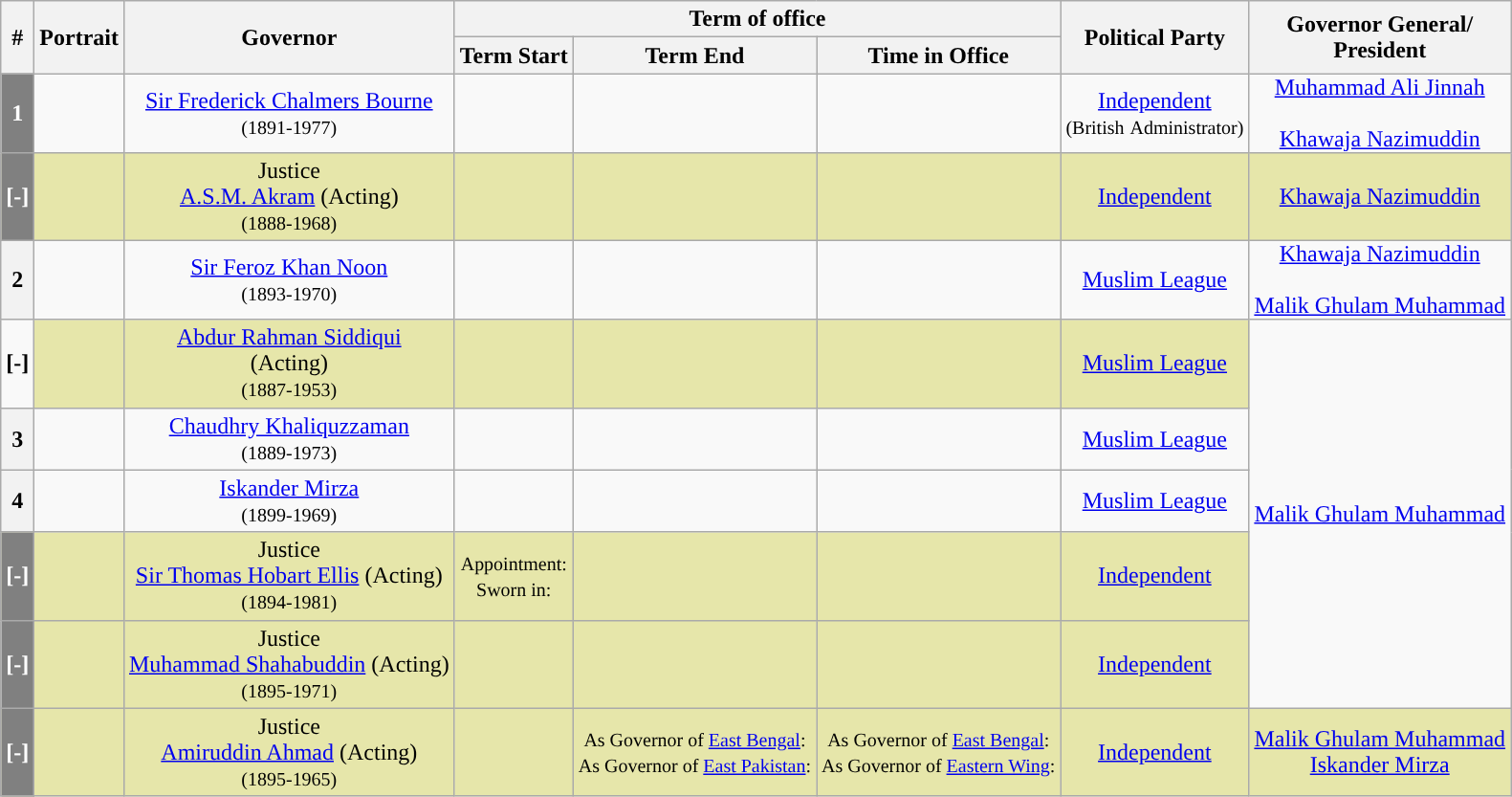<table class="wikitable sortable" style="text-align:center">
<tr>
<th rowspan="2" class="unsortable">#</th>
<th rowspan="2" class="unsortable">Portrait</th>
<th rowspan="2">Governor</th>
<th colspan="3">Term of office</th>
<th rowspan="2">Political Party</th>
<th rowspan="2">Governor General/<br>President</th>
</tr>
<tr>
<th>Term Start</th>
<th>Term End</th>
<th>Time in Office</th>
</tr>
<tr>
<th style="background-color: gray; color:white">1</th>
<td></td>
<td><a href='#'>Sir Frederick Chalmers Bourne</a><br><small>(1891-1977)</small></td>
<td></td>
<td></td>
<td></td>
<td><a href='#'>Independent</a><br><small>(British</small>
<small>Administrator)</small></td>
<td style="padding:0;"><div><a href='#'>Muhammad Ali Jinnah</a></div><br><div><a href='#'>Khawaja Nazimuddin</a></div></td>
</tr>
<tr style="background:#e6e6aa;">
<td style="background-color:gray; color:white;"><strong>[-]</strong></td>
<td></td>
<td>Justice<br><a href='#'>A.S.M. Akram</a> (Acting)<br><small>(1888-1968)</small></td>
<td></td>
<td></td>
<td></td>
<td><a href='#'>Independent</a></td>
<td><a href='#'>Khawaja Nazimuddin</a></td>
</tr>
<tr>
<th style="background-color: ">2</th>
<td></td>
<td><a href='#'>Sir Feroz Khan Noon</a><br><small>(1893-1970)</small></td>
<td></td>
<td></td>
<td></td>
<td><a href='#'>Muslim League</a></td>
<td style="padding:0;"><div><a href='#'>Khawaja Nazimuddin</a></div><br><div><a href='#'>Malik Ghulam Muhammad</a></div></td>
</tr>
<tr>
<td style="background-color: "><strong>[-]</strong></td>
<td style="background:#e6e6aa;"></td>
<td style="background:#e6e6aa;"><a href='#'>Abdur Rahman Siddiqui</a><br>(Acting)<br><small>(1887-1953)</small></td>
<td style="background:#e6e6aa;"></td>
<td style="background:#e6e6aa;"></td>
<td style="background:#e6e6aa;"></td>
<td style="background:#e6e6aa;"><a href='#'>Muslim League</a></td>
<td rowspan="5"><a href='#'>Malik Ghulam Muhammad</a></td>
</tr>
<tr>
<th style="background-color: ">3</th>
<td></td>
<td><a href='#'>Chaudhry Khaliquzzaman</a><br><small>(1889-1973)</small></td>
<td></td>
<td></td>
<td></td>
<td><a href='#'>Muslim League</a></td>
</tr>
<tr>
<th style="background-color: ">4</th>
<td></td>
<td><a href='#'>Iskander Mirza</a><br><small>(1899-1969)</small></td>
<td></td>
<td></td>
<td></td>
<td><a href='#'>Muslim League</a></td>
</tr>
<tr style="background:#e6e6aa;">
<td style="background-color:gray; color:white;"><strong>[-]</strong></td>
<td></td>
<td>Justice<br><a href='#'>Sir Thomas Hobart Ellis</a> (Acting)<br><small>(1894-1981)</small></td>
<td><small>Appointment:</small><br><small>Sworn in:</small>
</td>
<td></td>
<td></td>
<td><a href='#'>Independent</a></td>
</tr>
<tr>
<th style="background-color: gray; color:white"><strong>[-]</strong></th>
<td style="background:#e6e6aa;"></td>
<td style="background:#e6e6aa;">Justice<br><a href='#'>Muhammad Shahabuddin</a> (Acting)<br><small>(1895-1971)</small></td>
<td style="background:#e6e6aa;"></td>
<td style="background:#e6e6aa;"></td>
<td style="background:#e6e6aa;"></td>
<td style="background:#e6e6aa;"><a href='#'>Independent</a></td>
</tr>
<tr style="background:#e6e6aa;">
<td style="background-color:gray; color:white;"><strong>[-]</strong></td>
<td></td>
<td>Justice<br><a href='#'>Amiruddin Ahmad</a> (Acting)<br><small>(1895-1965)</small></td>
<td></td>
<td><small>As Governor of <a href='#'>East Bengal</a>:</small><br><small>As Governor of <a href='#'>East Pakistan</a></small><small>:</small><br></td>
<td><small>As Governor of <a href='#'>East Bengal</a>:</small><br><small>As Governor of <a href='#'>Eastern Wing</a>:</small>
</td>
<td><a href='#'>Independent</a></td>
<td><a href='#'>Malik Ghulam Muhammad</a><br><a href='#'>Iskander Mirza</a></td>
</tr>
</table>
